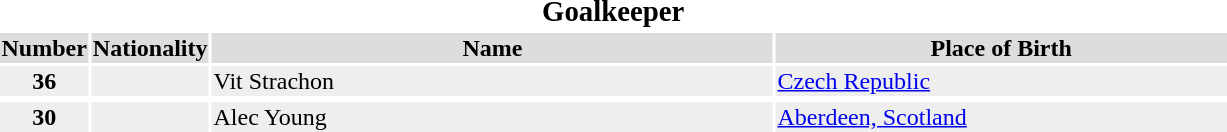<table width=65%>
<tr>
<th colspan=6><big>Goalkeeper</big></th>
</tr>
<tr bgcolor="#dddddd">
<th width=5%>Number</th>
<th width=5%>Nationality</th>
<th !width=15%>Name</th>
<th width=37%>Place of Birth</th>
</tr>
<tr bgcolor="#eeeeee">
<td align=center><strong>36</strong></td>
<td align=center></td>
<td>Vit Strachon</td>
<td><a href='#'>Czech Republic</a></td>
</tr>
<tr>
</tr>
<tr bgcolor="#eeeeee">
<td align=center><strong>30</strong></td>
<td align=center></td>
<td>Alec Young</td>
<td><a href='#'>Aberdeen, Scotland</a></td>
</tr>
</table>
